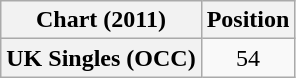<table class="wikitable sortable plainrowheaders" style="text-align:center">
<tr>
<th scope="col">Chart (2011)</th>
<th scope="col">Position</th>
</tr>
<tr>
<th scope="row">UK Singles (OCC)</th>
<td>54</td>
</tr>
</table>
